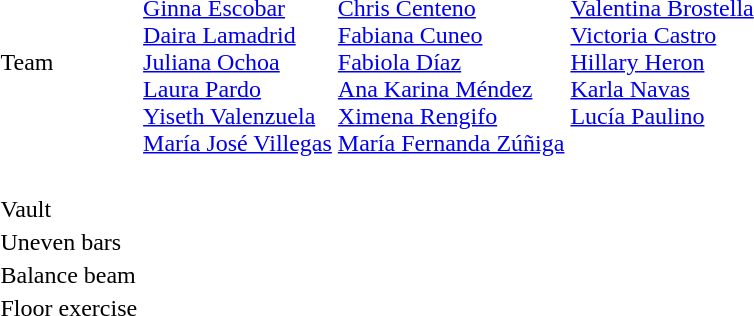<table>
<tr>
<td>Team<br></td>
<td><br><a href='#'>Ginna Escobar</a><br><a href='#'>Daira Lamadrid</a><br><a href='#'>Juliana Ochoa</a><br><a href='#'>Laura Pardo</a><br><a href='#'>Yiseth Valenzuela</a><br><a href='#'>María José Villegas</a></td>
<td><br><a href='#'>Chris Centeno</a><br><a href='#'>Fabiana Cuneo</a><br><a href='#'>Fabiola Díaz</a><br><a href='#'>Ana Karina Méndez</a><br><a href='#'>Ximena Rengifo</a><br><a href='#'>María Fernanda Zúñiga</a></td>
<td valign=top><br><a href='#'>Valentina Brostella</a><br><a href='#'>Victoria Castro</a><br><a href='#'>Hillary Heron</a><br><a href='#'>Karla Navas</a><br><a href='#'>Lucía Paulino</a></td>
</tr>
<tr>
<td><br></td>
<td></td>
<td></td>
<td></td>
</tr>
<tr>
<td>Vault<br></td>
<td></td>
<td></td>
<td></td>
</tr>
<tr>
<td>Uneven bars<br></td>
<td></td>
<td></td>
<td></td>
</tr>
<tr>
<td>Balance beam<br></td>
<td></td>
<td></td>
<td></td>
</tr>
<tr>
<td>Floor exercise<br></td>
<td></td>
<td></td>
<td></td>
</tr>
</table>
